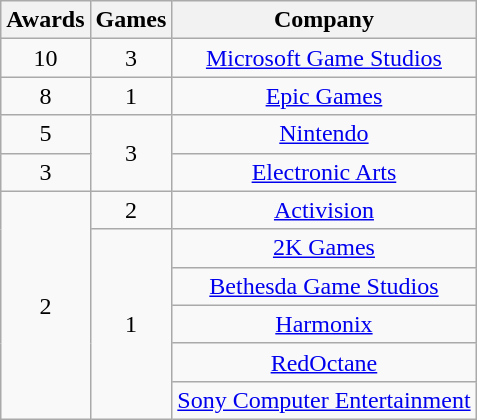<table class="wikitable floatright" rowspan="2" style="text-align:center;" background: #f6e39c;>
<tr>
<th scope="col">Awards</th>
<th scope="col">Games</th>
<th scope="col">Company</th>
</tr>
<tr>
<td>10</td>
<td>3</td>
<td><a href='#'>Microsoft Game Studios</a></td>
</tr>
<tr>
<td>8</td>
<td>1</td>
<td><a href='#'>Epic Games</a></td>
</tr>
<tr>
<td>5</td>
<td rowspan=2>3</td>
<td><a href='#'>Nintendo</a></td>
</tr>
<tr>
<td>3</td>
<td><a href='#'>Electronic Arts</a></td>
</tr>
<tr>
<td rowspan=6>2</td>
<td>2</td>
<td><a href='#'>Activision</a></td>
</tr>
<tr>
<td rowspan=5>1</td>
<td><a href='#'>2K Games</a></td>
</tr>
<tr>
<td><a href='#'>Bethesda Game Studios</a></td>
</tr>
<tr>
<td><a href='#'>Harmonix</a></td>
</tr>
<tr>
<td><a href='#'>RedOctane</a></td>
</tr>
<tr>
<td><a href='#'>Sony Computer Entertainment</a></td>
</tr>
</table>
